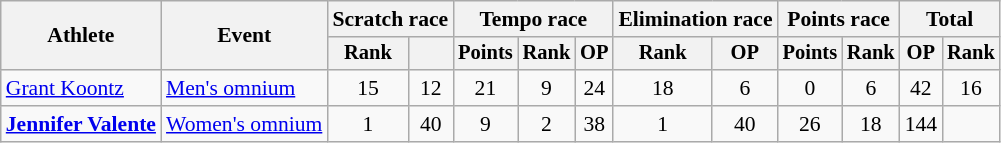<table class=wikitable style=font-size:90%;text-align:center>
<tr>
<th rowspan=2>Athlete</th>
<th rowspan=2>Event</th>
<th colspan=2>Scratch race</th>
<th colspan=3>Tempo race</th>
<th colspan=2>Elimination race</th>
<th colspan=2>Points race</th>
<th colspan=2>Total</th>
</tr>
<tr style=font-size:95%>
<th>Rank</th>
<th></th>
<th>Points</th>
<th>Rank</th>
<th>OP</th>
<th>Rank</th>
<th>OP</th>
<th>Points</th>
<th>Rank</th>
<th>OP</th>
<th>Rank</th>
</tr>
<tr>
<td align=left><a href='#'>Grant Koontz</a></td>
<td align=left><a href='#'>Men's omnium</a></td>
<td>15</td>
<td>12</td>
<td>21</td>
<td>9</td>
<td>24</td>
<td>18</td>
<td>6</td>
<td>0</td>
<td>6</td>
<td>42</td>
<td>16</td>
</tr>
<tr>
<td align=left><strong><a href='#'>Jennifer Valente</a></strong></td>
<td align=left><a href='#'>Women's omnium</a></td>
<td>1</td>
<td>40</td>
<td>9</td>
<td>2</td>
<td>38</td>
<td>1</td>
<td>40</td>
<td>26</td>
<td>18</td>
<td>144</td>
<td></td>
</tr>
</table>
